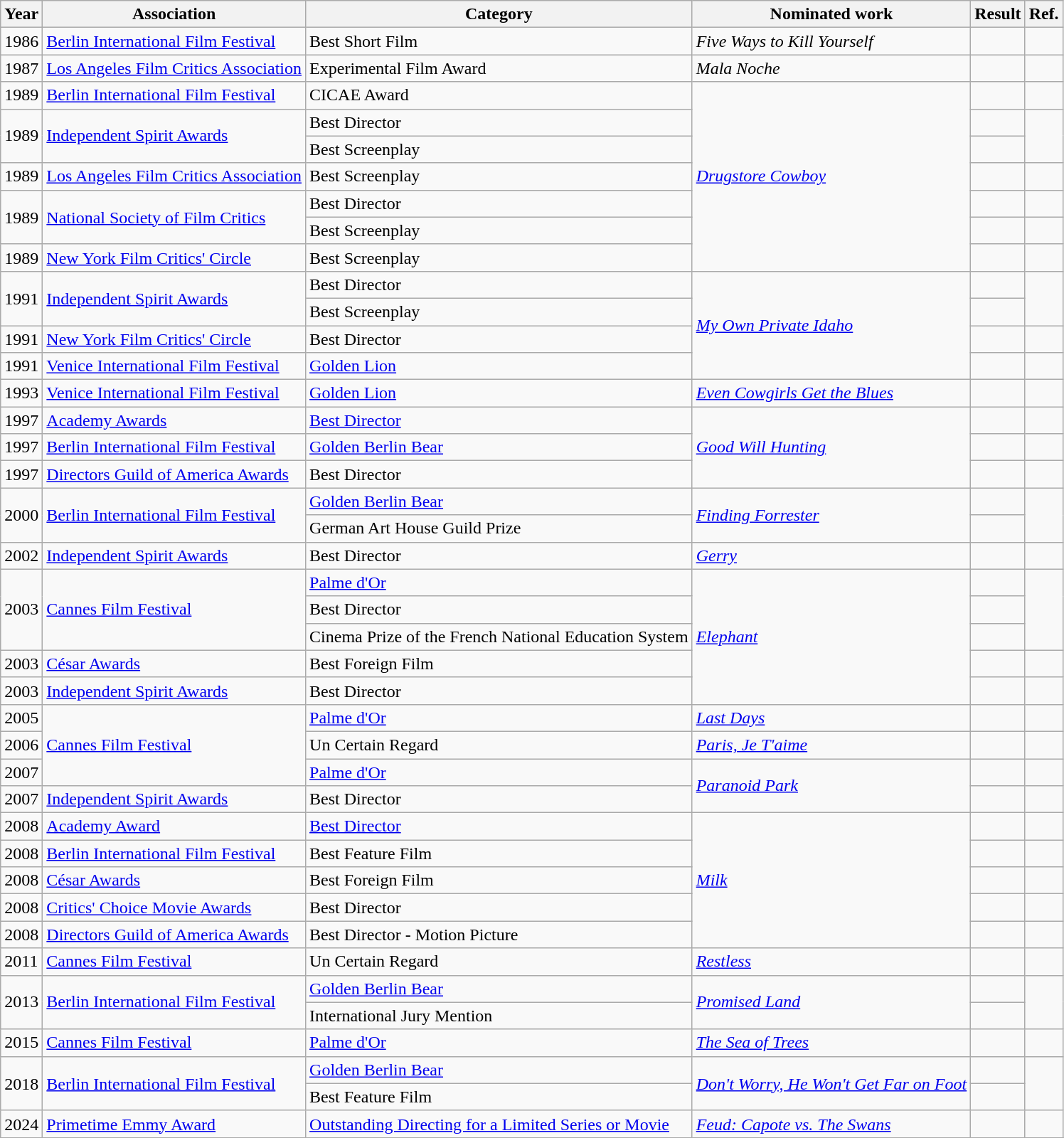<table class="wikitable sortable">
<tr>
<th>Year</th>
<th>Association</th>
<th>Category</th>
<th>Nominated work</th>
<th>Result</th>
<th class=unsortable>Ref.</th>
</tr>
<tr>
<td>1986</td>
<td><a href='#'>Berlin International Film Festival</a></td>
<td>Best Short Film</td>
<td><em>Five Ways to Kill Yourself</em></td>
<td></td>
<td></td>
</tr>
<tr>
<td>1987</td>
<td><a href='#'>Los Angeles Film Critics Association</a></td>
<td>Experimental Film Award</td>
<td><em>Mala Noche</em></td>
<td></td>
<td></td>
</tr>
<tr>
<td>1989</td>
<td><a href='#'>Berlin International Film Festival</a></td>
<td>CICAE Award</td>
<td rowspan=7><em><a href='#'>Drugstore Cowboy</a></em></td>
<td></td>
<td></td>
</tr>
<tr>
<td rowspan=2>1989</td>
<td rowspan=2><a href='#'>Independent Spirit Awards</a></td>
<td>Best Director</td>
<td></td>
<td rowspan=2></td>
</tr>
<tr>
<td>Best Screenplay</td>
<td></td>
</tr>
<tr>
<td>1989</td>
<td><a href='#'>Los Angeles Film Critics Association</a></td>
<td>Best Screenplay</td>
<td></td>
<td></td>
</tr>
<tr>
<td rowspan=2>1989</td>
<td rowspan=2><a href='#'>National Society of Film Critics</a></td>
<td>Best Director</td>
<td></td>
<td></td>
</tr>
<tr>
<td>Best Screenplay</td>
<td></td>
<td></td>
</tr>
<tr>
<td>1989</td>
<td><a href='#'>New York Film Critics' Circle</a></td>
<td>Best Screenplay</td>
<td></td>
</tr>
<tr>
<td rowspan=2>1991</td>
<td rowspan=2><a href='#'>Independent Spirit Awards</a></td>
<td>Best Director</td>
<td rowspan=4><em><a href='#'>My Own Private Idaho</a></em></td>
<td></td>
<td rowspan=2></td>
</tr>
<tr>
<td>Best Screenplay</td>
<td></td>
</tr>
<tr>
<td>1991</td>
<td><a href='#'>New York Film Critics' Circle</a></td>
<td>Best Director</td>
<td></td>
<td></td>
</tr>
<tr>
<td>1991</td>
<td><a href='#'>Venice International Film Festival</a></td>
<td><a href='#'>Golden Lion</a></td>
<td></td>
<td></td>
</tr>
<tr>
<td>1993</td>
<td><a href='#'>Venice International Film Festival</a></td>
<td><a href='#'>Golden Lion</a></td>
<td><em><a href='#'>Even Cowgirls Get the Blues</a></em></td>
<td></td>
<td></td>
</tr>
<tr>
<td>1997</td>
<td rowspan=1><a href='#'>Academy Awards</a></td>
<td rowspan=1><a href='#'>Best Director</a></td>
<td rowspan=3><em><a href='#'>Good Will Hunting</a></em></td>
<td></td>
<td></td>
</tr>
<tr>
<td>1997</td>
<td><a href='#'>Berlin International Film Festival</a></td>
<td><a href='#'>Golden Berlin Bear</a></td>
<td></td>
<td></td>
</tr>
<tr>
<td>1997</td>
<td><a href='#'>Directors Guild of America Awards</a></td>
<td>Best Director</td>
<td></td>
<td></td>
</tr>
<tr>
<td rowspan=2>2000</td>
<td rowspan=2><a href='#'>Berlin International Film Festival</a></td>
<td><a href='#'>Golden Berlin Bear</a></td>
<td rowspan=2><em><a href='#'>Finding Forrester</a></em></td>
<td></td>
<td rowspan=2></td>
</tr>
<tr>
<td>German Art House Guild Prize</td>
<td></td>
</tr>
<tr>
<td>2002</td>
<td><a href='#'>Independent Spirit Awards</a></td>
<td>Best Director</td>
<td><em><a href='#'>Gerry</a></em></td>
<td></td>
<td></td>
</tr>
<tr>
<td rowspan=3>2003</td>
<td rowspan=3><a href='#'>Cannes Film Festival</a></td>
<td><a href='#'>Palme d'Or</a></td>
<td rowspan=5><em><a href='#'>Elephant</a></em></td>
<td></td>
<td rowspan=3></td>
</tr>
<tr>
<td>Best Director</td>
<td></td>
</tr>
<tr>
<td>Cinema Prize of the French National Education System</td>
<td></td>
</tr>
<tr>
<td>2003</td>
<td rowspan=1><a href='#'>César Awards</a></td>
<td rowspan=1>Best Foreign Film</td>
<td></td>
<td></td>
</tr>
<tr>
<td>2003</td>
<td><a href='#'>Independent Spirit Awards</a></td>
<td>Best Director</td>
<td></td>
<td></td>
</tr>
<tr>
<td>2005</td>
<td rowspan=3><a href='#'>Cannes Film Festival</a></td>
<td><a href='#'>Palme d'Or</a></td>
<td><em><a href='#'>Last Days</a></em></td>
<td></td>
<td></td>
</tr>
<tr>
<td>2006</td>
<td>Un Certain Regard</td>
<td><em><a href='#'>Paris, Je T'aime</a></em></td>
<td></td>
<td></td>
</tr>
<tr>
<td>2007</td>
<td><a href='#'>Palme d'Or</a></td>
<td rowspan=2><em><a href='#'>Paranoid Park</a></em></td>
<td></td>
<td></td>
</tr>
<tr>
<td>2007</td>
<td><a href='#'>Independent Spirit Awards</a></td>
<td>Best Director</td>
<td></td>
<td></td>
</tr>
<tr>
<td>2008</td>
<td><a href='#'>Academy Award</a></td>
<td><a href='#'>Best Director</a></td>
<td rowspan=5><em><a href='#'>Milk</a></em></td>
<td></td>
<td></td>
</tr>
<tr>
<td>2008</td>
<td><a href='#'>Berlin International Film Festival</a></td>
<td>Best Feature Film</td>
<td></td>
</tr>
<tr>
<td>2008</td>
<td><a href='#'>César Awards</a></td>
<td>Best Foreign Film</td>
<td></td>
<td></td>
</tr>
<tr>
<td>2008</td>
<td><a href='#'>Critics' Choice Movie Awards</a></td>
<td>Best Director</td>
<td></td>
<td></td>
</tr>
<tr>
<td>2008</td>
<td><a href='#'>Directors Guild of America Awards</a></td>
<td>Best Director - Motion Picture</td>
<td></td>
</tr>
<tr>
<td>2011</td>
<td><a href='#'>Cannes Film Festival</a></td>
<td>Un Certain Regard</td>
<td><em><a href='#'>Restless</a></em></td>
<td></td>
<td></td>
</tr>
<tr>
<td rowspan=2>2013</td>
<td rowspan=2><a href='#'>Berlin International Film Festival</a></td>
<td><a href='#'>Golden Berlin Bear</a></td>
<td rowspan=2><em><a href='#'>Promised Land</a></em></td>
<td></td>
<td rowspan=2></td>
</tr>
<tr>
<td>International Jury Mention</td>
<td></td>
</tr>
<tr>
<td>2015</td>
<td><a href='#'>Cannes Film Festival</a></td>
<td><a href='#'>Palme d'Or</a></td>
<td><em><a href='#'>The Sea of Trees</a></em></td>
<td></td>
</tr>
<tr>
<td rowspan=2>2018</td>
<td rowspan=2><a href='#'>Berlin International Film Festival</a></td>
<td><a href='#'>Golden Berlin Bear</a></td>
<td rowspan=2><em><a href='#'>Don't Worry, He Won't Get Far on Foot</a></em></td>
<td></td>
<td rowspan=2></td>
</tr>
<tr>
<td>Best Feature Film</td>
<td></td>
</tr>
<tr>
<td>2024</td>
<td><a href='#'>Primetime Emmy Award</a></td>
<td><a href='#'>Outstanding Directing for a Limited Series or Movie</a></td>
<td><em><a href='#'>Feud: Capote vs. The Swans</a></em></td>
<td></td>
<td></td>
</tr>
<tr>
</tr>
</table>
